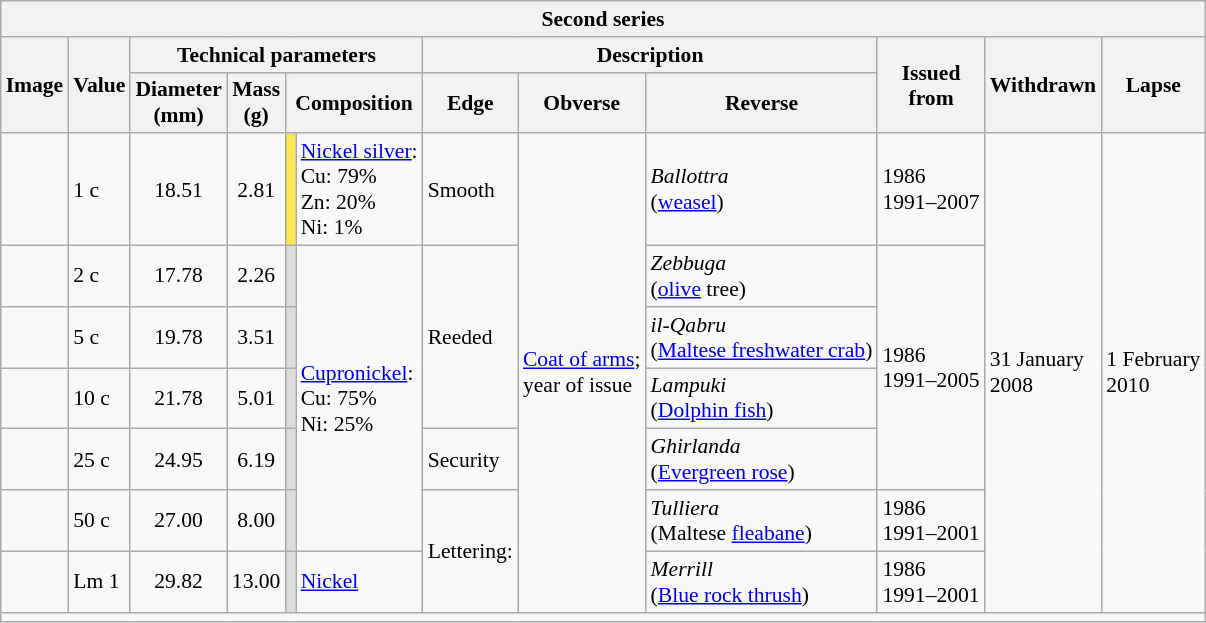<table class="wikitable" style="margin:auto; font-size:90%; border-width:1px;">
<tr>
<th colspan=12>Second series </th>
</tr>
<tr>
<th rowspan=2>Image</th>
<th rowspan=2>Value</th>
<th colspan=4>Technical parameters</th>
<th colspan=3>Description</th>
<th rowspan=2>Issued<br>from</th>
<th rowspan=2>Withdrawn</th>
<th rowspan=2>Lapse</th>
</tr>
<tr>
<th>Diameter<br>(mm)</th>
<th>Mass<br>(g)</th>
<th colspan=2>Composition</th>
<th>Edge</th>
<th>Obverse</th>
<th>Reverse</th>
</tr>
<tr>
<td align=center></td>
<td>1 c</td>
<td align=center>18.51</td>
<td align=center>2.81</td>
<td style="background-color:#ffe550;"></td>
<td><a href='#'>Nickel silver</a>:<br>Cu: 79%<br>Zn: 20%<br>Ni: 1%</td>
<td>Smooth</td>
<td rowspan=7><a href='#'>Coat of arms</a>;<br>year of issue</td>
<td><em>Ballottra</em><br>(<a href='#'>weasel</a>)</td>
<td>1986<br>1991–2007</td>
<td rowspan=7>31 January<br>2008</td>
<td rowspan=7>1 February<br>2010</td>
</tr>
<tr>
<td align=center></td>
<td>2 c</td>
<td align=center>17.78</td>
<td align=center>2.26</td>
<td style="background-color:#dcdcdc;"></td>
<td rowspan=5><a href='#'>Cupronickel</a>:<br>Cu: 75%<br>Ni: 25%</td>
<td rowspan=3>Reeded</td>
<td><em>Zebbuga</em><br>(<a href='#'>olive</a> tree)</td>
<td rowspan=4>1986<br>1991–2005</td>
</tr>
<tr>
<td align=center></td>
<td>5 c</td>
<td align=center>19.78</td>
<td align=center>3.51</td>
<td style="background-color:#dcdcdc;"></td>
<td><em>il-Qabru</em><br>(<a href='#'>Maltese freshwater crab</a>)</td>
</tr>
<tr>
<td align=center></td>
<td>10 c</td>
<td align=center>21.78</td>
<td align=center>5.01</td>
<td style="background-color:#dcdcdc;"></td>
<td><em>Lampuki</em><br>(<a href='#'>Dolphin fish</a>)</td>
</tr>
<tr>
<td align=center></td>
<td>25 c</td>
<td align=center>24.95</td>
<td align=center>6.19</td>
<td style="background-color:#dcdcdc;"></td>
<td>Security</td>
<td><em>Ghirlanda</em><br>(<a href='#'>Evergreen rose</a>)</td>
</tr>
<tr>
<td align=center></td>
<td>50 c</td>
<td align=center>27.00</td>
<td align=center>8.00</td>
<td style="background-color:#dcdcdc;"></td>
<td rowspan="2">Lettering:<br></td>
<td><em>Tulliera</em><br>(Maltese <a href='#'>fleabane</a>)</td>
<td>1986<br>1991–2001</td>
</tr>
<tr>
<td align=center></td>
<td>Lm 1</td>
<td align=center>29.82</td>
<td align=center>13.00</td>
<td style="background-color:#dcdcdc;"></td>
<td><a href='#'>Nickel</a></td>
<td><em>Merrill</em><br>(<a href='#'>Blue rock thrush</a>)</td>
<td>1986<br>1991–2001</td>
</tr>
<tr>
<td colspan="12"></td>
</tr>
</table>
